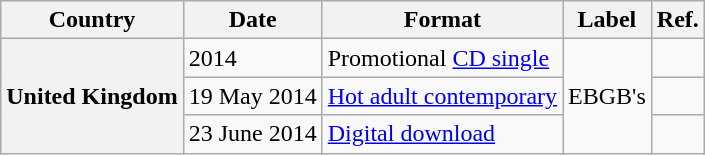<table class="wikitable plainrowheaders">
<tr>
<th scope="col">Country</th>
<th scope="col">Date</th>
<th scope="col">Format</th>
<th scope="col">Label</th>
<th scope="col">Ref.</th>
</tr>
<tr>
<th scope="row" rowspan="3">United Kingdom</th>
<td>2014</td>
<td>Promotional <a href='#'>CD single</a></td>
<td rowspan="3">EBGB's</td>
<td></td>
</tr>
<tr>
<td>19 May 2014</td>
<td><a href='#'>Hot adult contemporary</a></td>
<td></td>
</tr>
<tr>
<td>23 June 2014</td>
<td><a href='#'>Digital download</a></td>
<td></td>
</tr>
</table>
